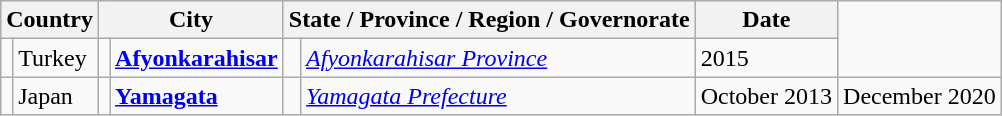<table class="wikitable">
<tr>
<th colspan=2>Country</th>
<th colspan=2>City</th>
<th colspan=2>State / Province / Region / Governorate</th>
<th>Date</th>
</tr>
<tr>
<td></td>
<td>Turkey</td>
<td></td>
<td><strong><a href='#'>Afyonkarahisar</a></strong></td>
<td></td>
<td><em><a href='#'>Afyonkarahisar Province</a></em></td>
<td>2015</td>
</tr>
<tr>
<td></td>
<td>Japan</td>
<td></td>
<td><strong><a href='#'>Yamagata</a></strong></td>
<td></td>
<td><em><a href='#'>Yamagata Prefecture</a></em></td>
<td>October 2013</td>
<td>December 2020</td>
</tr>
</table>
